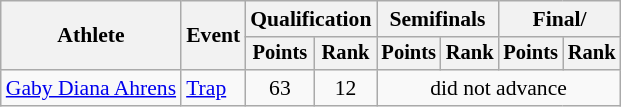<table class="wikitable" style="font-size:90%;">
<tr>
<th rowspan=2>Athlete</th>
<th rowspan=2>Event</th>
<th colspan=2>Qualification</th>
<th colspan=2>Semifinals</th>
<th colspan=2>Final/</th>
</tr>
<tr style="font-size:95%">
<th>Points</th>
<th>Rank</th>
<th>Points</th>
<th>Rank</th>
<th>Points</th>
<th>Rank</th>
</tr>
<tr align=center>
<td align=left><a href='#'>Gaby Diana Ahrens</a></td>
<td style="text-align:left;"><a href='#'>Trap</a></td>
<td>63</td>
<td>12</td>
<td colspan=4>did not advance</td>
</tr>
</table>
